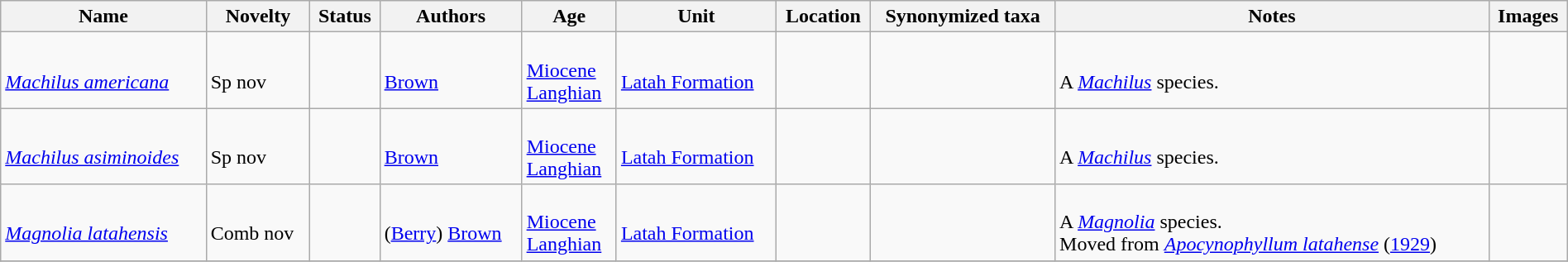<table class="wikitable sortable" align="center" width="100%">
<tr>
<th>Name</th>
<th>Novelty</th>
<th>Status</th>
<th>Authors</th>
<th>Age</th>
<th>Unit</th>
<th>Location</th>
<th>Synonymized taxa</th>
<th>Notes</th>
<th>Images</th>
</tr>
<tr>
<td><br><em><a href='#'>Machilus americana</a></em></td>
<td><br>Sp nov</td>
<td></td>
<td><br><a href='#'>Brown</a></td>
<td><br><a href='#'>Miocene</a><br><a href='#'>Langhian</a></td>
<td><br><a href='#'>Latah Formation</a></td>
<td><br><br></td>
<td></td>
<td><br>A <em><a href='#'>Machilus</a></em> species.</td>
<td></td>
</tr>
<tr>
<td><br><em><a href='#'>Machilus asiminoides</a></em></td>
<td><br>Sp nov</td>
<td></td>
<td><br><a href='#'>Brown</a></td>
<td><br><a href='#'>Miocene</a><br><a href='#'>Langhian</a></td>
<td><br><a href='#'>Latah Formation</a></td>
<td><br><br></td>
<td></td>
<td><br>A <em><a href='#'>Machilus</a></em> species.</td>
<td></td>
</tr>
<tr>
<td><br><em><a href='#'>Magnolia latahensis</a></em></td>
<td><br>Comb nov</td>
<td></td>
<td><br>(<a href='#'>Berry</a>) <a href='#'>Brown</a></td>
<td><br><a href='#'>Miocene</a><br><a href='#'>Langhian</a></td>
<td><br><a href='#'>Latah Formation</a></td>
<td><br><br></td>
<td><br></td>
<td><br>A <em><a href='#'>Magnolia</a></em> species.<br> Moved from <em><a href='#'>Apocynophyllum latahense</a></em> (<a href='#'>1929</a>)</td>
<td></td>
</tr>
<tr>
</tr>
</table>
